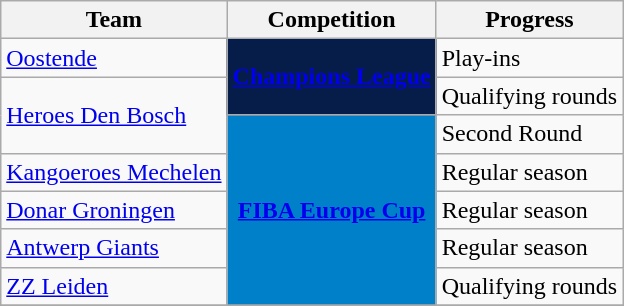<table class="wikitable sortable">
<tr>
<th>Team</th>
<th>Competition</th>
<th>Progress</th>
</tr>
<tr>
<td><a href='#'>Oostende</a></td>
<td rowspan="2" style="background-color:#071D49;color:#D0D3D4;text-align:center"><strong><a href='#'><span>Champions League</span></a></strong></td>
<td>Play-ins</td>
</tr>
<tr>
<td rowspan=2><a href='#'>Heroes Den Bosch</a></td>
<td>Qualifying rounds</td>
</tr>
<tr>
<td rowspan="5" style="background-color:#0080C8;color:white;text-align:center"><strong><a href='#'><span>FIBA Europe Cup</span></a></strong></td>
<td>Second Round</td>
</tr>
<tr>
<td><a href='#'>Kangoeroes Mechelen</a></td>
<td>Regular season</td>
</tr>
<tr>
<td><a href='#'>Donar Groningen</a></td>
<td>Regular season</td>
</tr>
<tr>
<td><a href='#'>Antwerp Giants</a></td>
<td>Regular season</td>
</tr>
<tr>
<td><a href='#'>ZZ Leiden</a></td>
<td>Qualifying rounds</td>
</tr>
<tr>
</tr>
</table>
